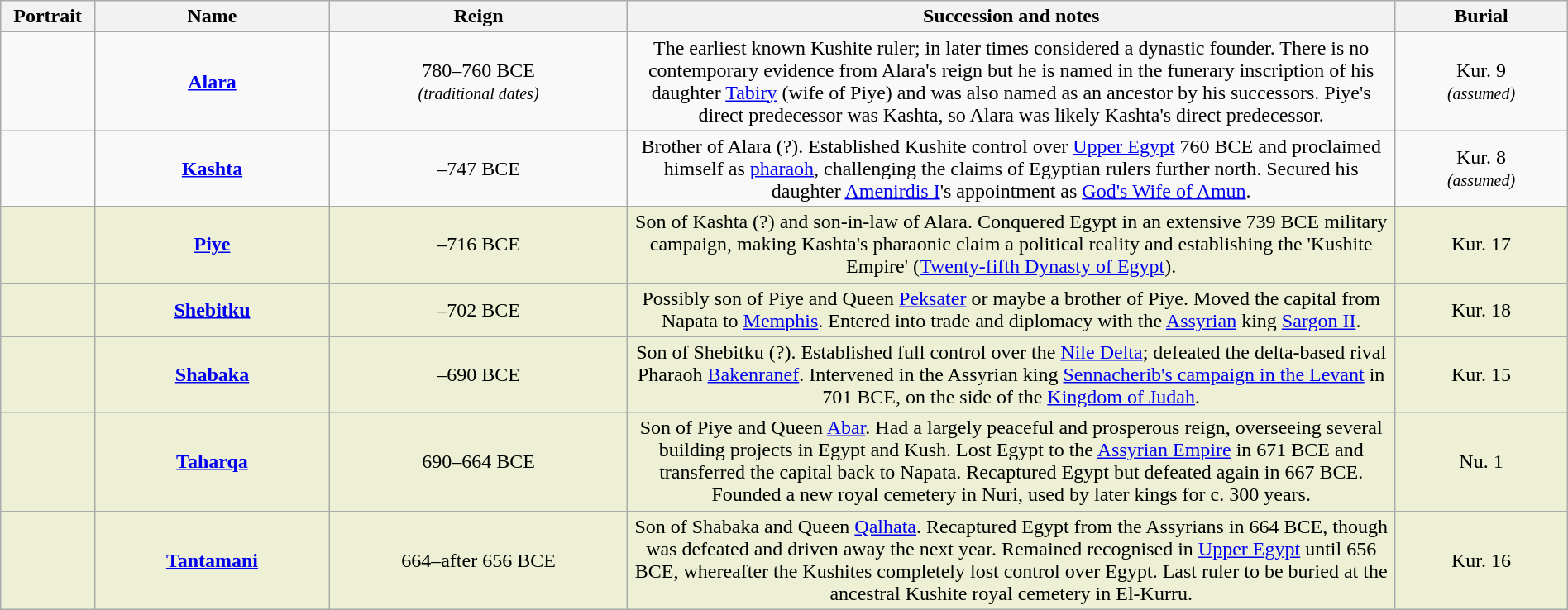<table class="wikitable" style="width:100%; text-align:center;">
<tr>
<th style="width:6%;">Portrait</th>
<th style="width:15%">Name</th>
<th style="width:19%;">Reign</th>
<th style="width:49%;">Succession and notes</th>
<th style="width:11%;">Burial</th>
</tr>
<tr>
<td></td>
<td><strong><a href='#'>Alara</a></strong></td>
<td> 780–760 BCE<br><small><em>(traditional dates)</em></small></td>
<td>The earliest known Kushite ruler; in later times considered a dynastic founder. There is no contemporary evidence from Alara's reign but he is named in the funerary inscription of his daughter <a href='#'>Tabiry</a> (wife of Piye) and was also named as an ancestor by his successors. Piye's direct predecessor was Kashta, so Alara was likely Kashta's direct predecessor.</td>
<td>Kur. 9<br><small><em>(assumed)</em></small></td>
</tr>
<tr>
<td></td>
<td><strong><a href='#'>Kashta</a></strong></td>
<td>–747 BCE</td>
<td>Brother of Alara (?). Established Kushite control over <a href='#'>Upper Egypt</a>  760 BCE and proclaimed himself as <a href='#'>pharaoh</a>, challenging the claims of Egyptian rulers further north. Secured his daughter <a href='#'>Amenirdis I</a>'s appointment as <a href='#'>God's Wife of Amun</a>.</td>
<td>Kur. 8<br><small><em>(assumed)</em></small></td>
</tr>
<tr style="background-color: #eef0d5">
<td></td>
<td><strong><a href='#'>Piye</a></strong></td>
<td>–716 BCE</td>
<td>Son of Kashta (?) and son-in-law of Alara. Conquered Egypt in an extensive 739 BCE military campaign, making Kashta's pharaonic claim a political reality and establishing the 'Kushite Empire' (<a href='#'>Twenty-fifth Dynasty of Egypt</a>).</td>
<td>Kur. 17</td>
</tr>
<tr style="background-color: #eef0d5">
<td></td>
<td><strong><a href='#'>Shebitku</a></strong></td>
<td>–702 BCE</td>
<td>Possibly son of Piye and Queen <a href='#'>Peksater</a> or maybe a brother of Piye. Moved the capital from Napata to <a href='#'>Memphis</a>. Entered into trade and diplomacy with the <a href='#'>Assyrian</a> king <a href='#'>Sargon II</a>.</td>
<td>Kur. 18</td>
</tr>
<tr style="background-color: #eef0d5">
<td></td>
<td><strong><a href='#'>Shabaka</a></strong></td>
<td>–690 BCE</td>
<td>Son of Shebitku (?). Established full control over the <a href='#'>Nile Delta</a>; defeated the delta-based rival Pharaoh <a href='#'>Bakenranef</a>. Intervened in the Assyrian king <a href='#'>Sennacherib's campaign in the Levant</a> in 701 BCE, on the side of the <a href='#'>Kingdom of Judah</a>.</td>
<td>Kur. 15</td>
</tr>
<tr style="background-color: #eef0d5">
<td></td>
<td><strong><a href='#'>Taharqa</a></strong></td>
<td>690–664 BCE</td>
<td>Son of Piye and Queen <a href='#'>Abar</a>. Had a largely peaceful and prosperous reign, overseeing several building projects in Egypt and Kush. Lost Egypt to the <a href='#'>Assyrian Empire</a> in 671 BCE and transferred the capital back to Napata. Recaptured Egypt but defeated again in 667 BCE. Founded a new royal cemetery in Nuri, used by later kings for c. 300 years.</td>
<td>Nu. 1</td>
</tr>
<tr style="background-color: #eef0d5">
<td></td>
<td><strong><a href='#'>Tantamani</a></strong></td>
<td>664–after 656 BCE</td>
<td>Son of Shabaka and Queen <a href='#'>Qalhata</a>. Recaptured Egypt from the Assyrians in 664 BCE, though was defeated and driven away the next year. Remained recognised in <a href='#'>Upper Egypt</a> until 656 BCE, whereafter the Kushites completely lost control over Egypt. Last ruler to be buried at the ancestral Kushite royal cemetery in El-Kurru.</td>
<td>Kur. 16</td>
</tr>
</table>
